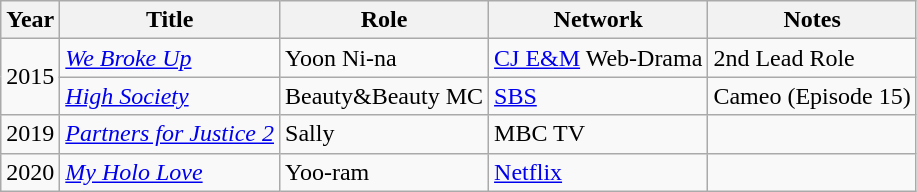<table class="wikitable">
<tr>
<th>Year</th>
<th>Title</th>
<th>Role</th>
<th>Network</th>
<th>Notes</th>
</tr>
<tr>
<td rowspan=2>2015</td>
<td><em><a href='#'>We Broke Up</a></em></td>
<td>Yoon Ni-na</td>
<td><a href='#'>CJ E&M</a> Web-Drama</td>
<td>2nd Lead Role</td>
</tr>
<tr>
<td><em><a href='#'>High Society</a></em></td>
<td>Beauty&Beauty MC</td>
<td><a href='#'>SBS</a></td>
<td>Cameo (Episode 15)</td>
</tr>
<tr>
<td>2019</td>
<td><em><a href='#'>Partners for Justice 2</a></em></td>
<td>Sally</td>
<td>MBC TV</td>
<td></td>
</tr>
<tr>
<td>2020</td>
<td><em><a href='#'>My Holo Love</a></em></td>
<td>Yoo-ram</td>
<td><a href='#'>Netflix</a></td>
<td></td>
</tr>
</table>
